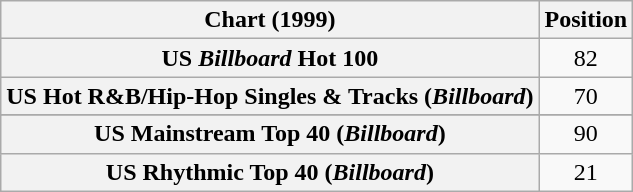<table class="wikitable sortable plainrowheaders" style="text-align:center">
<tr>
<th scope="col">Chart (1999)</th>
<th scope="col">Position</th>
</tr>
<tr>
<th scope="row">US <em>Billboard</em> Hot 100</th>
<td>82</td>
</tr>
<tr>
<th scope="row">US Hot R&B/Hip-Hop Singles & Tracks (<em>Billboard</em>)</th>
<td>70</td>
</tr>
<tr>
</tr>
<tr>
<th scope="row">US Mainstream Top 40 (<em>Billboard</em>)</th>
<td>90</td>
</tr>
<tr>
<th scope="row">US Rhythmic Top 40 (<em>Billboard</em>)</th>
<td>21</td>
</tr>
</table>
